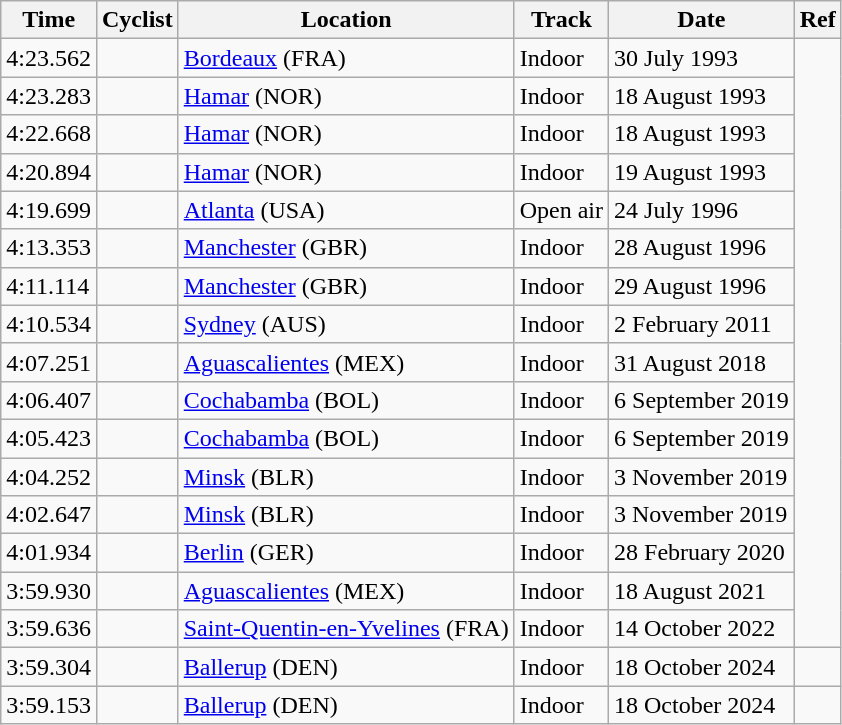<table class="wikitable">
<tr align="left">
<th>Time</th>
<th>Cyclist</th>
<th>Location</th>
<th>Track</th>
<th>Date</th>
<th>Ref</th>
</tr>
<tr>
<td>4:23.562</td>
<td></td>
<td><a href='#'>Bordeaux</a> (FRA)</td>
<td>Indoor</td>
<td>30 July 1993</td>
</tr>
<tr>
<td>4:23.283</td>
<td></td>
<td><a href='#'>Hamar</a> (NOR)</td>
<td>Indoor</td>
<td>18 August 1993</td>
</tr>
<tr>
<td>4:22.668</td>
<td></td>
<td><a href='#'>Hamar</a> (NOR)</td>
<td>Indoor</td>
<td>18 August 1993</td>
</tr>
<tr>
<td>4:20.894</td>
<td></td>
<td><a href='#'>Hamar</a> (NOR)</td>
<td>Indoor</td>
<td>19 August 1993</td>
</tr>
<tr>
<td>4:19.699</td>
<td></td>
<td><a href='#'>Atlanta</a> (USA)</td>
<td>Open air</td>
<td>24 July 1996</td>
</tr>
<tr>
<td>4:13.353</td>
<td></td>
<td><a href='#'>Manchester</a> (GBR)</td>
<td>Indoor</td>
<td>28 August 1996</td>
</tr>
<tr>
<td>4:11.114</td>
<td></td>
<td><a href='#'>Manchester</a> (GBR)</td>
<td>Indoor</td>
<td>29 August 1996</td>
</tr>
<tr>
<td>4:10.534</td>
<td></td>
<td><a href='#'>Sydney</a> (AUS)</td>
<td>Indoor</td>
<td>2 February 2011</td>
</tr>
<tr>
<td>4:07.251</td>
<td></td>
<td><a href='#'>Aguascalientes</a> (MEX)</td>
<td>Indoor</td>
<td>31 August 2018</td>
</tr>
<tr>
<td>4:06.407</td>
<td></td>
<td><a href='#'>Cochabamba</a> (BOL)</td>
<td>Indoor</td>
<td>6 September 2019</td>
</tr>
<tr>
<td>4:05.423</td>
<td></td>
<td><a href='#'>Cochabamba</a> (BOL)</td>
<td>Indoor</td>
<td>6 September 2019</td>
</tr>
<tr>
<td>4:04.252</td>
<td></td>
<td><a href='#'>Minsk</a> (BLR)</td>
<td>Indoor</td>
<td>3 November 2019</td>
</tr>
<tr>
<td>4:02.647</td>
<td></td>
<td><a href='#'>Minsk</a> (BLR)</td>
<td>Indoor</td>
<td>3 November 2019</td>
</tr>
<tr>
<td>4:01.934</td>
<td></td>
<td><a href='#'>Berlin</a> (GER)</td>
<td>Indoor</td>
<td>28 February 2020</td>
</tr>
<tr>
<td>3:59.930</td>
<td></td>
<td><a href='#'>Aguascalientes</a> (MEX)</td>
<td>Indoor</td>
<td>18 August 2021</td>
</tr>
<tr>
<td>3:59.636</td>
<td></td>
<td><a href='#'>Saint-Quentin-en-Yvelines</a> (FRA)</td>
<td>Indoor</td>
<td>14 October 2022</td>
</tr>
<tr>
<td>3:59.304</td>
<td></td>
<td><a href='#'>Ballerup</a> (DEN)</td>
<td>Indoor</td>
<td>18 October 2024</td>
<td></td>
</tr>
<tr>
<td>3:59.153</td>
<td></td>
<td><a href='#'>Ballerup</a> (DEN)</td>
<td>Indoor</td>
<td>18 October 2024</td>
<td></td>
</tr>
</table>
